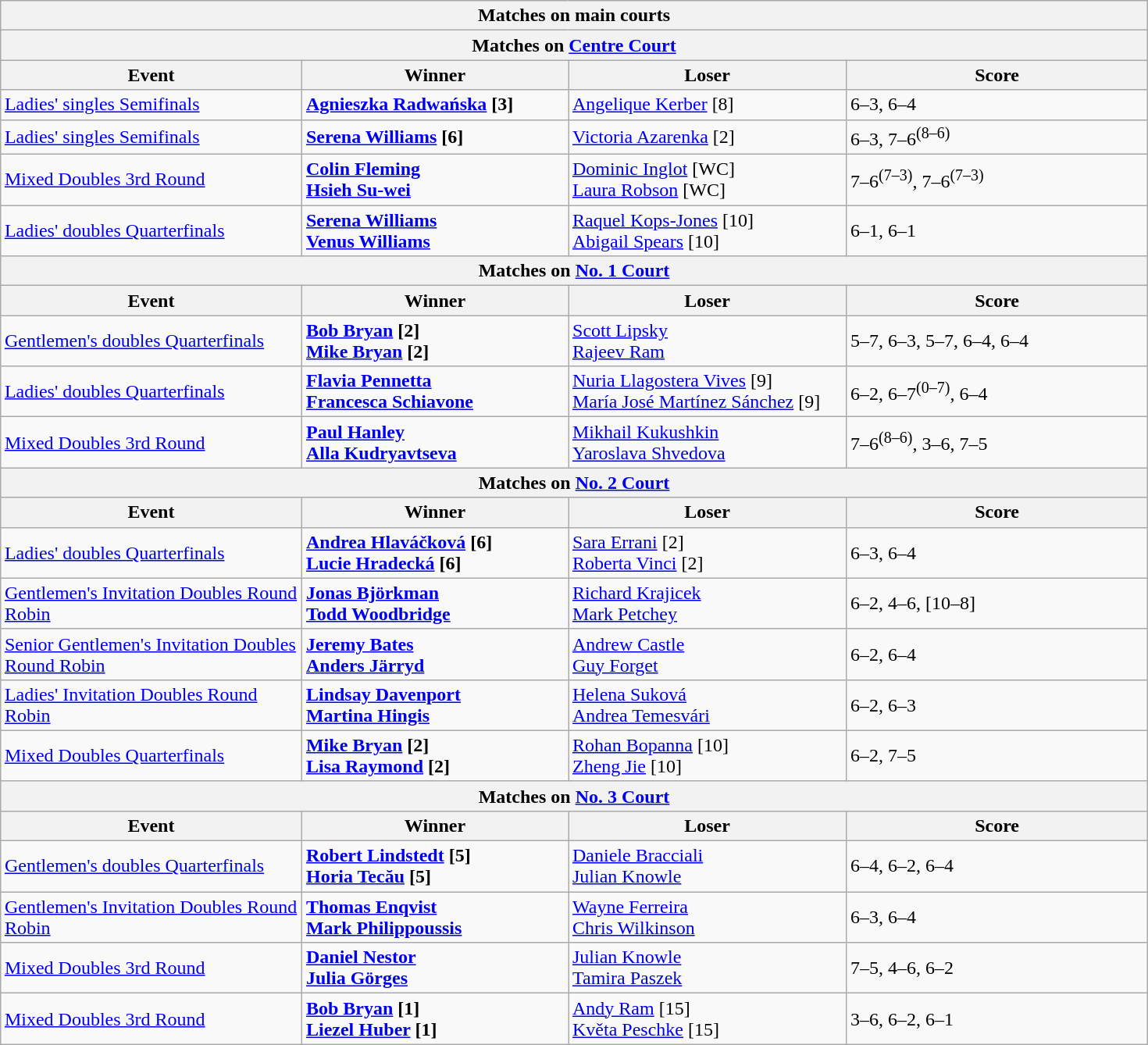<table class="wikitable collapsible uncollapsed" style="margin:auto;">
<tr>
<th colspan="4" style="white-space:nowrap;">Matches on main courts</th>
</tr>
<tr>
<th colspan="4">Matches on <a href='#'>Centre Court</a></th>
</tr>
<tr>
<th width=220>Event</th>
<th width=220>Winner</th>
<th width=220>Loser</th>
<th width=250>Score</th>
</tr>
<tr>
<td><a href='#'>Ladies' singles Semifinals</a></td>
<td> <strong><a href='#'>Agnieszka Radwańska</a> [3]</strong></td>
<td> <a href='#'>Angelique Kerber</a> [8]</td>
<td>6–3, 6–4</td>
</tr>
<tr>
<td><a href='#'>Ladies' singles Semifinals</a></td>
<td> <strong><a href='#'>Serena Williams</a> [6]</strong></td>
<td> <a href='#'>Victoria Azarenka</a> [2]</td>
<td>6–3, 7–6<sup>(8–6)</sup></td>
</tr>
<tr>
<td><a href='#'>Mixed Doubles 3rd Round</a></td>
<td> <strong><a href='#'>Colin Fleming</a></strong><br> <strong><a href='#'>Hsieh Su-wei</a></strong></td>
<td> <a href='#'>Dominic Inglot</a> [WC]<br> <a href='#'>Laura Robson</a> [WC]</td>
<td>7–6<sup>(7–3)</sup>, 7–6<sup>(7–3)</sup></td>
</tr>
<tr>
<td><a href='#'>Ladies' doubles Quarterfinals</a></td>
<td> <strong><a href='#'>Serena Williams</a></strong><br> <strong><a href='#'>Venus Williams</a></strong></td>
<td> <a href='#'>Raquel Kops-Jones</a> [10]<br> <a href='#'>Abigail Spears</a> [10]</td>
<td>6–1, 6–1</td>
</tr>
<tr>
<th colspan="4">Matches on <a href='#'>No. 1 Court</a></th>
</tr>
<tr>
<th width=220>Event</th>
<th width=220>Winner</th>
<th width=230>Loser</th>
<th width=250>Score</th>
</tr>
<tr>
<td><a href='#'>Gentlemen's doubles Quarterfinals</a></td>
<td> <strong><a href='#'>Bob Bryan</a> [2]</strong><br> <strong><a href='#'>Mike Bryan</a> [2]</strong></td>
<td> <a href='#'>Scott Lipsky</a><br> <a href='#'>Rajeev Ram</a></td>
<td>5–7, 6–3, 5–7, 6–4, 6–4</td>
</tr>
<tr>
<td><a href='#'>Ladies' doubles Quarterfinals</a></td>
<td> <strong><a href='#'>Flavia Pennetta</a></strong><br> <strong><a href='#'>Francesca Schiavone</a></strong></td>
<td> <a href='#'>Nuria Llagostera Vives</a> [9]<br> <a href='#'>María José Martínez Sánchez</a> [9]</td>
<td>6–2, 6–7<sup>(0–7)</sup>, 6–4</td>
</tr>
<tr>
<td><a href='#'>Mixed Doubles 3rd Round</a></td>
<td> <strong><a href='#'>Paul Hanley</a></strong><br> <strong><a href='#'>Alla Kudryavtseva</a></strong></td>
<td> <a href='#'>Mikhail Kukushkin</a><br> <a href='#'>Yaroslava Shvedova</a></td>
<td>7–6<sup>(8–6)</sup>, 3–6, 7–5</td>
</tr>
<tr>
<th colspan="4">Matches on <a href='#'>No. 2 Court</a></th>
</tr>
<tr>
<th width=220>Event</th>
<th width=220>Winner</th>
<th width=220>Loser</th>
<th width=250>Score</th>
</tr>
<tr>
<td><a href='#'>Ladies' doubles Quarterfinals</a></td>
<td> <strong><a href='#'>Andrea Hlaváčková</a> [6]</strong><br> <strong><a href='#'>Lucie Hradecká</a> [6]</strong></td>
<td> <a href='#'>Sara Errani</a> [2]<br> <a href='#'>Roberta Vinci</a> [2]</td>
<td>6–3, 6–4</td>
</tr>
<tr>
<td><a href='#'>Gentlemen's Invitation Doubles Round Robin</a></td>
<td> <strong><a href='#'>Jonas Björkman</a></strong><br> <strong><a href='#'>Todd Woodbridge</a></strong></td>
<td> <a href='#'>Richard Krajicek</a><br> <a href='#'>Mark Petchey</a></td>
<td>6–2, 4–6, [10–8]</td>
</tr>
<tr>
<td><a href='#'>Senior Gentlemen's Invitation Doubles Round Robin</a></td>
<td> <strong><a href='#'>Jeremy Bates</a></strong><br> <strong><a href='#'>Anders Järryd</a></strong></td>
<td> <a href='#'>Andrew Castle</a><br> <a href='#'>Guy Forget</a></td>
<td>6–2, 6–4</td>
</tr>
<tr>
<td><a href='#'>Ladies' Invitation Doubles Round Robin</a></td>
<td> <strong><a href='#'>Lindsay Davenport</a></strong><br> <strong><a href='#'>Martina Hingis</a></strong></td>
<td> <a href='#'>Helena Suková</a><br> <a href='#'>Andrea Temesvári</a></td>
<td>6–2, 6–3</td>
</tr>
<tr>
<td><a href='#'>Mixed Doubles Quarterfinals</a></td>
<td> <strong><a href='#'>Mike Bryan</a> [2]</strong><br> <strong><a href='#'>Lisa Raymond</a> [2]</strong></td>
<td> <a href='#'>Rohan Bopanna</a> [10]<br> <a href='#'>Zheng Jie</a> [10]</td>
<td>6–2, 7–5</td>
</tr>
<tr>
<th colspan="4">Matches on <a href='#'>No. 3 Court</a></th>
</tr>
<tr>
<th width=250>Event</th>
<th width=220>Winner</th>
<th width=220>Loser</th>
<th width=220>Score</th>
</tr>
<tr>
<td><a href='#'>Gentlemen's doubles Quarterfinals</a></td>
<td> <strong><a href='#'>Robert Lindstedt</a> [5]</strong><br> <strong><a href='#'>Horia Tecău</a> [5]</strong></td>
<td> <a href='#'>Daniele Bracciali</a><br> <a href='#'>Julian Knowle</a></td>
<td>6–4, 6–2, 6–4</td>
</tr>
<tr>
<td><a href='#'>Gentlemen's Invitation Doubles Round Robin</a></td>
<td> <strong><a href='#'>Thomas Enqvist</a></strong><br> <strong><a href='#'>Mark Philippoussis</a></strong></td>
<td> <a href='#'>Wayne Ferreira</a><br> <a href='#'>Chris Wilkinson</a></td>
<td>6–3, 6–4</td>
</tr>
<tr>
<td><a href='#'>Mixed Doubles 3rd Round</a></td>
<td> <strong><a href='#'>Daniel Nestor</a></strong><br> <strong><a href='#'>Julia Görges</a></strong></td>
<td> <a href='#'>Julian Knowle</a><br> <a href='#'>Tamira Paszek</a></td>
<td>7–5, 4–6, 6–2</td>
</tr>
<tr>
<td><a href='#'>Mixed Doubles 3rd Round</a></td>
<td> <strong><a href='#'>Bob Bryan</a> [1]</strong><br> <strong><a href='#'>Liezel Huber</a> [1]</strong></td>
<td> <a href='#'>Andy Ram</a> [15]<br> <a href='#'>Květa Peschke</a> [15]</td>
<td>3–6, 6–2, 6–1</td>
</tr>
</table>
